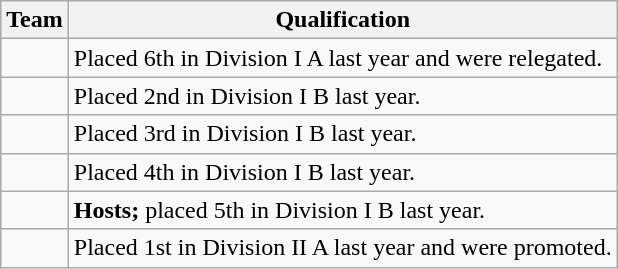<table class="wikitable">
<tr>
<th>Team</th>
<th>Qualification</th>
</tr>
<tr>
<td></td>
<td>Placed 6th in Division I A last year and were relegated.</td>
</tr>
<tr>
<td></td>
<td>Placed 2nd in Division I B last year.</td>
</tr>
<tr>
<td></td>
<td>Placed 3rd in Division I B last year.</td>
</tr>
<tr>
<td></td>
<td>Placed 4th in Division I B last year.</td>
</tr>
<tr>
<td></td>
<td><strong>Hosts;</strong> placed 5th in Division I B last year.</td>
</tr>
<tr>
<td></td>
<td>Placed 1st in Division II A last year and were promoted.</td>
</tr>
</table>
